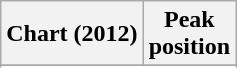<table class="wikitable sortable">
<tr>
<th>Chart (2012)</th>
<th>Peak<br>position</th>
</tr>
<tr>
</tr>
<tr>
</tr>
<tr>
</tr>
<tr>
</tr>
</table>
